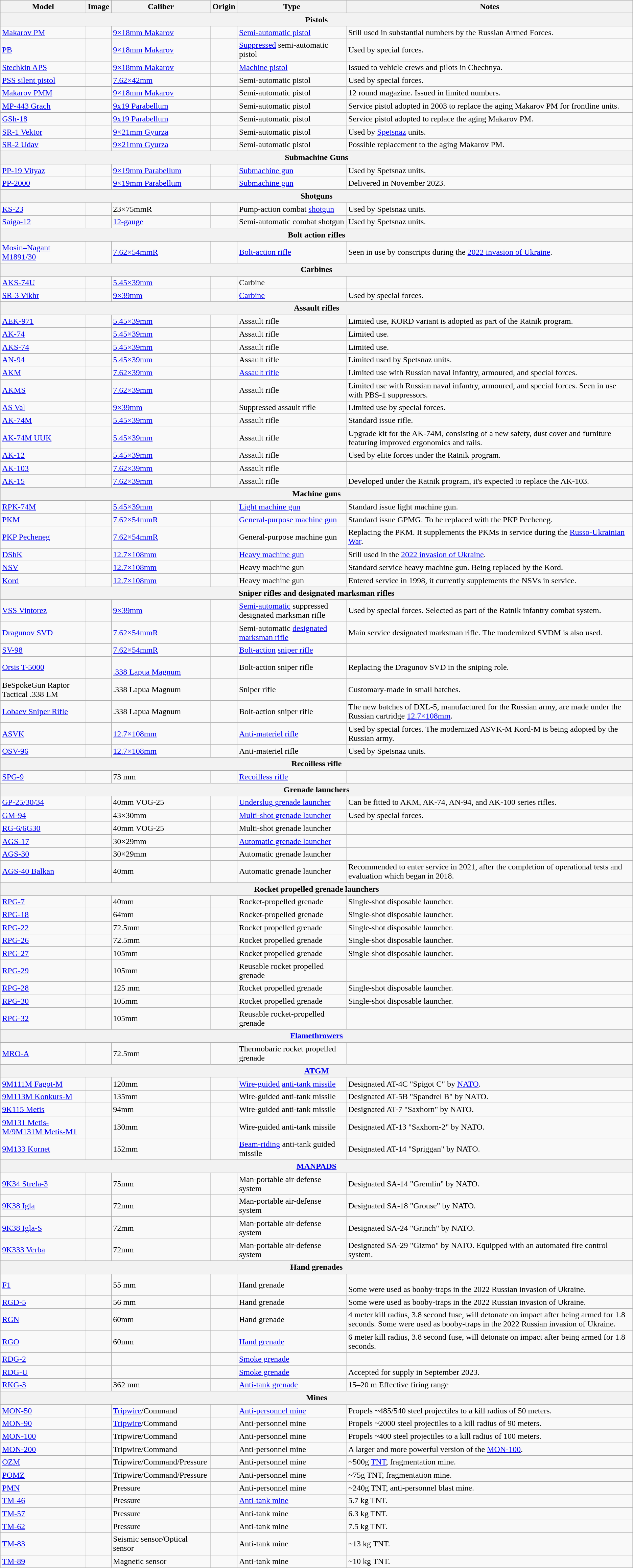<table class="wikitable">
<tr>
<th>Model</th>
<th>Image</th>
<th>Caliber</th>
<th>Origin</th>
<th>Type</th>
<th>Notes</th>
</tr>
<tr>
<th colspan="6">Pistols<br></th>
</tr>
<tr>
<td><a href='#'>Makarov PM</a></td>
<td></td>
<td><a href='#'>9×18mm Makarov</a></td>
<td></td>
<td><a href='#'>Semi-automatic pistol</a></td>
<td>Still used in substantial numbers by the Russian Armed Forces.</td>
</tr>
<tr>
<td><a href='#'>PB</a></td>
<td></td>
<td><a href='#'>9×18mm Makarov</a></td>
<td></td>
<td><a href='#'>Suppressed</a> semi-automatic pistol</td>
<td>Used by special forces.</td>
</tr>
<tr>
<td><a href='#'>Stechkin APS</a></td>
<td></td>
<td><a href='#'>9×18mm Makarov</a></td>
<td></td>
<td><a href='#'>Machine pistol</a></td>
<td>Issued to vehicle crews and pilots in Chechnya.</td>
</tr>
<tr>
<td><a href='#'>PSS silent pistol</a></td>
<td></td>
<td><a href='#'>7.62×42mm</a></td>
<td></td>
<td>Semi-automatic pistol</td>
<td>Used by special forces.</td>
</tr>
<tr>
<td><a href='#'>Makarov PMM</a></td>
<td></td>
<td><a href='#'>9×18mm Makarov</a></td>
<td></td>
<td>Semi-automatic pistol</td>
<td>12 round magazine. Issued in limited numbers.</td>
</tr>
<tr>
<td><a href='#'>MP-443 Grach</a></td>
<td></td>
<td><a href='#'>9x19 Parabellum</a></td>
<td></td>
<td>Semi-automatic pistol</td>
<td>Service pistol adopted in 2003 to replace the aging Makarov PM for frontline units.</td>
</tr>
<tr>
<td><a href='#'>GSh-18</a></td>
<td></td>
<td><a href='#'>9x19 Parabellum</a></td>
<td></td>
<td>Semi-automatic pistol</td>
<td>Service pistol adopted to replace the aging Makarov PM.</td>
</tr>
<tr>
<td><a href='#'>SR-1 Vektor</a></td>
<td></td>
<td><a href='#'>9×21mm Gyurza</a></td>
<td></td>
<td>Semi-automatic pistol</td>
<td>Used by <a href='#'>Spetsnaz</a> units.</td>
</tr>
<tr>
<td><a href='#'>SR-2 Udav</a></td>
<td></td>
<td><a href='#'>9×21mm Gyurza</a></td>
<td></td>
<td>Semi-automatic pistol</td>
<td>Possible replacement to the aging Makarov PM.</td>
</tr>
<tr>
<th colspan="6">Submachine Guns<br></th>
</tr>
<tr>
<td><a href='#'>PP-19 Vityaz</a></td>
<td></td>
<td><a href='#'>9×19mm Parabellum</a></td>
<td></td>
<td><a href='#'>Submachine gun</a></td>
<td>Used by Spetsnaz units.</td>
</tr>
<tr>
<td><a href='#'>PP-2000</a></td>
<td></td>
<td><a href='#'>9×19mm Parabellum</a></td>
<td></td>
<td><a href='#'>Submachine gun</a></td>
<td>Delivered in November 2023.</td>
</tr>
<tr>
<th colspan="6">Shotguns<br></th>
</tr>
<tr>
<td><a href='#'>KS-23</a></td>
<td></td>
<td>23×75mmR</td>
<td></td>
<td>Pump-action combat <a href='#'>shotgun</a></td>
<td>Used by Spetsnaz units.</td>
</tr>
<tr>
<td><a href='#'>Saiga-12</a></td>
<td></td>
<td><a href='#'>12-gauge</a></td>
<td></td>
<td>Semi-automatic combat shotgun</td>
<td>Used by Spetsnaz units.</td>
</tr>
<tr>
<th colspan="6">Bolt action rifles<br></th>
</tr>
<tr>
<td><a href='#'>Mosin–Nagant M1891/30</a></td>
<td></td>
<td><a href='#'>7.62×54mmR</a></td>
<td><br></td>
<td><a href='#'>Bolt-action rifle</a></td>
<td>Seen in use by conscripts during the <a href='#'>2022 invasion of Ukraine</a>.</td>
</tr>
<tr>
<th colspan="6">Carbines<br></th>
</tr>
<tr>
<td><a href='#'>AKS-74U</a></td>
<td></td>
<td><a href='#'>5.45×39mm</a></td>
<td></td>
<td>Carbine</td>
<td></td>
</tr>
<tr>
<td><a href='#'>SR-3 Vikhr</a></td>
<td></td>
<td><a href='#'>9×39mm</a></td>
<td></td>
<td><a href='#'>Carbine</a></td>
<td>Used by special forces.</td>
</tr>
<tr>
<th colspan="6">Assault rifles<br></th>
</tr>
<tr>
<td><a href='#'>AEK-971</a></td>
<td></td>
<td><a href='#'>5.45×39mm</a></td>
<td></td>
<td>Assault rifle</td>
<td>Limited use, KORD variant is adopted as part of the Ratnik program.</td>
</tr>
<tr>
<td><a href='#'>AK-74</a></td>
<td></td>
<td><a href='#'>5.45×39mm</a></td>
<td></td>
<td>Assault rifle</td>
<td>Limited use.</td>
</tr>
<tr>
<td><a href='#'>AKS-74</a></td>
<td></td>
<td><a href='#'>5.45×39mm</a></td>
<td></td>
<td>Assault rifle</td>
<td>Limited use.</td>
</tr>
<tr>
<td><a href='#'>AN-94</a></td>
<td></td>
<td><a href='#'>5.45×39mm</a></td>
<td></td>
<td>Assault rifle</td>
<td>Limited used by Spetsnaz units.</td>
</tr>
<tr>
<td><a href='#'>AKM</a></td>
<td></td>
<td><a href='#'>7.62×39mm</a></td>
<td></td>
<td><a href='#'>Assault rifle</a></td>
<td>Limited use with Russian naval infantry, armoured, and special forces.</td>
</tr>
<tr>
<td><a href='#'>AKMS</a></td>
<td></td>
<td><a href='#'>7.62×39mm</a></td>
<td></td>
<td>Assault rifle</td>
<td>Limited use with Russian naval infantry, armoured, and special forces. Seen in use with PBS-1 suppressors.</td>
</tr>
<tr>
<td><a href='#'>AS Val</a></td>
<td></td>
<td><a href='#'>9×39mm</a></td>
<td></td>
<td>Suppressed assault rifle</td>
<td>Limited use by special forces.</td>
</tr>
<tr>
<td><a href='#'>AK-74M</a></td>
<td></td>
<td><a href='#'>5.45×39mm</a></td>
<td></td>
<td>Assault rifle</td>
<td>Standard issue rifle.</td>
</tr>
<tr>
<td><a href='#'>AK-74M UUK</a></td>
<td></td>
<td><a href='#'>5.45×39mm</a></td>
<td></td>
<td>Assault rifle</td>
<td>Upgrade kit for the AK-74M, consisting of a new safety, dust cover and furniture featuring improved ergonomics and rails.</td>
</tr>
<tr>
<td><a href='#'>AK-12</a></td>
<td></td>
<td><a href='#'>5.45×39mm</a></td>
<td></td>
<td>Assault rifle</td>
<td>Used by elite forces under the Ratnik program.</td>
</tr>
<tr>
<td><a href='#'>AK-103</a></td>
<td></td>
<td><a href='#'>7.62×39mm</a></td>
<td></td>
<td>Assault rifle</td>
<td></td>
</tr>
<tr>
<td><a href='#'>AK-15</a></td>
<td></td>
<td><a href='#'>7.62×39mm</a></td>
<td></td>
<td>Assault rifle</td>
<td>Developed under the Ratnik program, it's expected to replace the AK-103.</td>
</tr>
<tr>
<th colspan="6">Machine guns<br></th>
</tr>
<tr>
<td><a href='#'>RPK-74M</a></td>
<td></td>
<td><a href='#'>5.45×39mm</a></td>
<td></td>
<td><a href='#'>Light machine gun</a></td>
<td>Standard issue light machine gun.</td>
</tr>
<tr>
<td><a href='#'>PKM</a></td>
<td></td>
<td><a href='#'>7.62×54mmR</a></td>
<td></td>
<td><a href='#'>General-purpose machine gun</a></td>
<td>Standard issue GPMG. To be replaced with the PKP Pecheneg.</td>
</tr>
<tr>
<td><a href='#'>PKP Pecheneg</a></td>
<td></td>
<td><a href='#'>7.62×54mmR</a></td>
<td></td>
<td>General-purpose machine gun</td>
<td>Replacing the PKM. It supplements the PKMs in service during the <a href='#'>Russo-Ukrainian War</a>.</td>
</tr>
<tr>
<td><a href='#'>DShK</a></td>
<td></td>
<td><a href='#'>12.7×108mm</a></td>
<td></td>
<td><a href='#'>Heavy machine gun</a></td>
<td>Still used in the <a href='#'>2022 invasion of Ukraine</a>.</td>
</tr>
<tr>
<td><a href='#'>NSV</a></td>
<td></td>
<td><a href='#'>12.7×108mm</a></td>
<td></td>
<td>Heavy machine gun</td>
<td>Standard service heavy machine gun. Being replaced by the Kord.</td>
</tr>
<tr>
<td><a href='#'>Kord</a></td>
<td></td>
<td><a href='#'>12.7×108mm</a></td>
<td></td>
<td>Heavy machine gun</td>
<td>Entered service in 1998, it currently supplements the NSVs in service.</td>
</tr>
<tr>
<th colspan="6">Sniper rifles and designated marksman rifles<br></th>
</tr>
<tr>
<td><a href='#'>VSS Vintorez</a></td>
<td></td>
<td><a href='#'>9×39mm</a></td>
<td></td>
<td><a href='#'>Semi-automatic</a> suppressed designated marksman rifle</td>
<td>Used by special forces. Selected as part of the Ratnik infantry combat system.</td>
</tr>
<tr>
<td><a href='#'>Dragunov SVD</a></td>
<td></td>
<td><a href='#'>7.62×54mmR</a></td>
<td> <br> </td>
<td>Semi-automatic <a href='#'>designated marksman rifle</a></td>
<td>Main service designated marksman rifle. The modernized SVDM is also used.</td>
</tr>
<tr>
<td><a href='#'>SV-98</a></td>
<td></td>
<td><a href='#'>7.62×54mmR</a></td>
<td></td>
<td><a href='#'>Bolt-action</a> <a href='#'>sniper rifle</a></td>
<td></td>
</tr>
<tr>
<td><a href='#'>Orsis T-5000</a></td>
<td></td>
<td><br><a href='#'>.338 Lapua Magnum</a></td>
<td></td>
<td>Bolt-action sniper rifle</td>
<td>Replacing the Dragunov SVD in the sniping role.</td>
</tr>
<tr>
<td>BeSpokeGun Raptor Tactical .338 LM</td>
<td></td>
<td>.338 Lapua Magnum</td>
<td></td>
<td>Sniper rifle</td>
<td>Customary-made in small batches.</td>
</tr>
<tr>
<td><a href='#'>Lobaev Sniper Rifle</a></td>
<td></td>
<td>.338 Lapua Magnum</td>
<td></td>
<td>Bolt-action sniper rifle</td>
<td>The new batches of DXL-5, manufactured for the Russian army, are made under the Russian cartridge <a href='#'>12.7×108mm</a>.</td>
</tr>
<tr>
<td><a href='#'>ASVK</a></td>
<td></td>
<td><a href='#'>12.7×108mm</a></td>
<td></td>
<td><a href='#'>Anti-materiel rifle</a></td>
<td>Used by special forces. The modernized ASVK-M Kord-M is being adopted by the Russian army.</td>
</tr>
<tr>
<td><a href='#'>OSV-96</a></td>
<td></td>
<td><a href='#'>12.7×108mm</a></td>
<td></td>
<td>Anti-materiel rifle</td>
<td>Used by Spetsnaz units.</td>
</tr>
<tr>
<th colspan="6">Recoilless rifle<br></th>
</tr>
<tr>
<td><a href='#'>SPG-9</a></td>
<td></td>
<td>73 mm</td>
<td></td>
<td><a href='#'>Recoilless rifle</a></td>
<td></td>
</tr>
<tr>
<th colspan="6">Grenade launchers<br></th>
</tr>
<tr>
<td><a href='#'>GP-25/30/34</a></td>
<td></td>
<td>40mm VOG-25</td>
<td></td>
<td><a href='#'>Underslug grenade launcher</a></td>
<td>Can be fitted to AKM, AK-74, AN-94, and AK-100 series rifles.</td>
</tr>
<tr>
<td><a href='#'>GM-94</a></td>
<td></td>
<td>43×30mm</td>
<td></td>
<td><a href='#'>Multi-shot grenade launcher</a></td>
<td>Used by special forces.</td>
</tr>
<tr>
<td><a href='#'>RG-6/6G30</a></td>
<td></td>
<td>40mm VOG-25</td>
<td></td>
<td>Multi-shot grenade launcher</td>
<td></td>
</tr>
<tr>
<td><a href='#'>AGS-17</a></td>
<td></td>
<td>30×29mm</td>
<td></td>
<td><a href='#'>Automatic grenade launcher</a></td>
<td></td>
</tr>
<tr>
<td><a href='#'>AGS-30</a></td>
<td></td>
<td>30×29mm</td>
<td></td>
<td>Automatic grenade launcher</td>
<td></td>
</tr>
<tr>
<td><a href='#'>AGS-40 Balkan</a></td>
<td></td>
<td>40mm</td>
<td></td>
<td>Automatic grenade launcher</td>
<td>Recommended to enter service in 2021, after the completion of operational tests and evaluation which began in 2018.</td>
</tr>
<tr>
<th colspan="6">Rocket propelled grenade launchers<br></th>
</tr>
<tr>
<td><a href='#'>RPG-7</a></td>
<td></td>
<td>40mm</td>
<td></td>
<td>Rocket-propelled grenade</td>
<td>Single-shot disposable launcher.</td>
</tr>
<tr>
<td><a href='#'>RPG-18</a></td>
<td></td>
<td>64mm</td>
<td></td>
<td>Rocket-propelled grenade</td>
<td>Single-shot disposable launcher.</td>
</tr>
<tr>
<td><a href='#'>RPG-22</a></td>
<td></td>
<td>72.5mm</td>
<td></td>
<td>Rocket propelled grenade</td>
<td>Single-shot disposable launcher.</td>
</tr>
<tr>
<td><a href='#'>RPG-26</a></td>
<td></td>
<td>72.5mm</td>
<td></td>
<td>Rocket propelled grenade</td>
<td>Single-shot disposable launcher.</td>
</tr>
<tr>
<td><a href='#'>RPG-27</a></td>
<td></td>
<td>105mm</td>
<td></td>
<td>Rocket propelled grenade</td>
<td>Single-shot disposable launcher.</td>
</tr>
<tr>
<td><a href='#'>RPG-29</a></td>
<td></td>
<td>105mm</td>
<td></td>
<td>Reusable rocket propelled grenade</td>
<td></td>
</tr>
<tr>
<td><a href='#'>RPG-28</a></td>
<td></td>
<td>125 mm</td>
<td></td>
<td>Rocket propelled grenade</td>
<td>Single-shot disposable launcher.</td>
</tr>
<tr>
<td><a href='#'>RPG-30</a></td>
<td></td>
<td>105mm</td>
<td></td>
<td>Rocket propelled grenade</td>
<td>Single-shot disposable launcher.</td>
</tr>
<tr>
<td><a href='#'>RPG-32</a></td>
<td></td>
<td>105mm</td>
<td></td>
<td>Reusable rocket-propelled grenade</td>
<td></td>
</tr>
<tr>
<th colspan="6"><a href='#'>Flamethrowers</a><br></th>
</tr>
<tr>
<td><a href='#'>MRO-A</a></td>
<td></td>
<td>72.5mm</td>
<td></td>
<td>Thermobaric rocket propelled grenade</td>
<td></td>
</tr>
<tr>
<th colspan="6"><a href='#'>ATGM</a><br></th>
</tr>
<tr>
<td><a href='#'>9M111M Fagot-M</a></td>
<td></td>
<td>120mm</td>
<td></td>
<td><a href='#'>Wire-guided</a> <a href='#'>anti-tank missile</a></td>
<td>Designated AT-4C "Spigot C" by <a href='#'>NATO</a>.</td>
</tr>
<tr>
<td><a href='#'>9M113M Konkurs-M</a></td>
<td></td>
<td>135mm</td>
<td></td>
<td>Wire-guided anti-tank missile</td>
<td>Designated AT-5B "Spandrel B" by NATO.</td>
</tr>
<tr>
<td><a href='#'>9K115 Metis</a></td>
<td></td>
<td>94mm</td>
<td></td>
<td>Wire-guided anti-tank missile</td>
<td>Designated AT-7 "Saxhorn" by NATO.</td>
</tr>
<tr>
<td><a href='#'>9М131 Metis-M/9М131M Metis-M1</a></td>
<td></td>
<td>130mm</td>
<td></td>
<td>Wire-guided anti-tank missile</td>
<td>Designated AT-13 "Saxhorn-2" by NATO.</td>
</tr>
<tr>
<td><a href='#'>9M133 Kornet</a></td>
<td></td>
<td>152mm</td>
<td></td>
<td><a href='#'>Beam-riding</a> anti-tank guided missile</td>
<td>Designated AT-14 "Spriggan" by NATO.</td>
</tr>
<tr>
<th colspan="6"><a href='#'>MANPADS</a><br></th>
</tr>
<tr>
<td><a href='#'>9K34 Strela-3</a></td>
<td></td>
<td>75mm</td>
<td></td>
<td>Man-portable air-defense system</td>
<td>Designated SA-14 "Gremlin" by NATO.</td>
</tr>
<tr>
<td><a href='#'>9K38 Igla</a></td>
<td></td>
<td>72mm</td>
<td></td>
<td>Man-portable air-defense system</td>
<td>Designated SA-18 "Grouse" by NATO.</td>
</tr>
<tr>
<td><a href='#'>9K38 Igla-S</a></td>
<td></td>
<td>72mm</td>
<td></td>
<td>Man-portable air-defense system</td>
<td>Designated SA-24 "Grinch" by NATO.</td>
</tr>
<tr>
<td><a href='#'>9K333 Verba</a></td>
<td></td>
<td>72mm</td>
<td></td>
<td>Man-portable air-defense system</td>
<td>Designated SA-29 "Gizmo" by NATO. Equipped with an automated fire control system.</td>
</tr>
<tr>
<th colspan="6">Hand grenades</th>
</tr>
<tr>
<td><a href='#'>F1</a></td>
<td></td>
<td>55 mm</td>
<td></td>
<td>Hand grenade</td>
<td><br>Some were used as booby-traps in the 2022 Russian invasion of Ukraine.</td>
</tr>
<tr>
<td><a href='#'>RGD-5</a></td>
<td></td>
<td>56 mm</td>
<td></td>
<td>Hand grenade</td>
<td>Some were used as booby-traps in the 2022 Russian invasion of Ukraine.</td>
</tr>
<tr>
<td><a href='#'>RGN</a></td>
<td></td>
<td>60mm</td>
<td></td>
<td>Hand grenade</td>
<td>4 meter kill radius, 3.8 second fuse, will detonate on impact after being armed for 1.8 seconds. Some were used as booby-traps in the 2022 Russian invasion of Ukraine.</td>
</tr>
<tr>
<td><a href='#'>RGO</a></td>
<td></td>
<td>60mm</td>
<td></td>
<td><a href='#'>Hand grenade</a></td>
<td>6 meter kill radius, 3.8 second fuse, will detonate on impact after being armed for 1.8 seconds.</td>
</tr>
<tr>
<td><a href='#'>RDG-2</a></td>
<td></td>
<td></td>
<td></td>
<td><a href='#'>Smoke grenade</a></td>
<td></td>
</tr>
<tr>
<td><a href='#'>RDG-U</a></td>
<td></td>
<td></td>
<td></td>
<td><a href='#'>Smoke grenade</a></td>
<td>Accepted for supply in September 2023.</td>
</tr>
<tr>
<td><a href='#'>RKG-3</a></td>
<td></td>
<td>362 mm</td>
<td></td>
<td><a href='#'>Anti-tank grenade</a></td>
<td>15–20 m Effective firing range</td>
</tr>
<tr>
<th colspan="6">Mines</th>
</tr>
<tr>
<td><a href='#'>MON-50</a></td>
<td></td>
<td><a href='#'>Tripwire</a>/Command</td>
<td></td>
<td><a href='#'>Anti-personnel mine</a></td>
<td>Propels ~485/540 steel projectiles to a kill radius of 50 meters.</td>
</tr>
<tr>
<td><a href='#'>MON-90</a></td>
<td></td>
<td><a href='#'>Tripwire</a>/Command</td>
<td></td>
<td>Anti-personnel mine</td>
<td>Propels ~2000 steel projectiles to a kill radius of 90 meters.</td>
</tr>
<tr>
<td><a href='#'>MON-100</a></td>
<td></td>
<td>Tripwire/Command</td>
<td></td>
<td>Anti-personnel mine</td>
<td>Propels ~400 steel projectiles to a kill radius of 100 meters.</td>
</tr>
<tr>
<td><a href='#'>MON-200</a></td>
<td></td>
<td>Tripwire/Command</td>
<td></td>
<td>Anti-personnel mine</td>
<td>A larger and more powerful version of the <a href='#'>MON-100</a>.</td>
</tr>
<tr>
<td><a href='#'>OZM</a></td>
<td></td>
<td>Tripwire/Command/Pressure</td>
<td></td>
<td>Anti-personnel mine</td>
<td>~500g <a href='#'>TNT</a>, fragmentation mine.</td>
</tr>
<tr>
<td><a href='#'>POMZ</a></td>
<td></td>
<td>Tripwire/Command/Pressure</td>
<td></td>
<td>Anti-personnel mine</td>
<td>~75g TNT, fragmentation mine.</td>
</tr>
<tr>
<td><a href='#'>PMN</a></td>
<td></td>
<td>Pressure</td>
<td></td>
<td>Anti-personnel mine</td>
<td>~240g TNT, anti-personnel blast mine.</td>
</tr>
<tr>
<td><a href='#'>TM-46</a></td>
<td></td>
<td>Pressure</td>
<td></td>
<td><a href='#'>Anti-tank mine</a></td>
<td>5.7 kg TNT.</td>
</tr>
<tr>
<td><a href='#'>TM-57</a></td>
<td></td>
<td>Pressure</td>
<td></td>
<td>Anti-tank mine</td>
<td>6.3 kg TNT.</td>
</tr>
<tr>
<td><a href='#'>TM-62</a></td>
<td></td>
<td>Pressure</td>
<td></td>
<td>Anti-tank mine</td>
<td>7.5 kg TNT.</td>
</tr>
<tr>
<td><a href='#'>TM-83</a></td>
<td></td>
<td>Seismic sensor/Optical sensor</td>
<td></td>
<td>Anti-tank mine</td>
<td>~13 kg TNT.</td>
</tr>
<tr>
<td><a href='#'>TM-89</a></td>
<td></td>
<td>Magnetic sensor</td>
<td></td>
<td>Anti-tank mine</td>
<td>~10 kg TNT.</td>
</tr>
</table>
